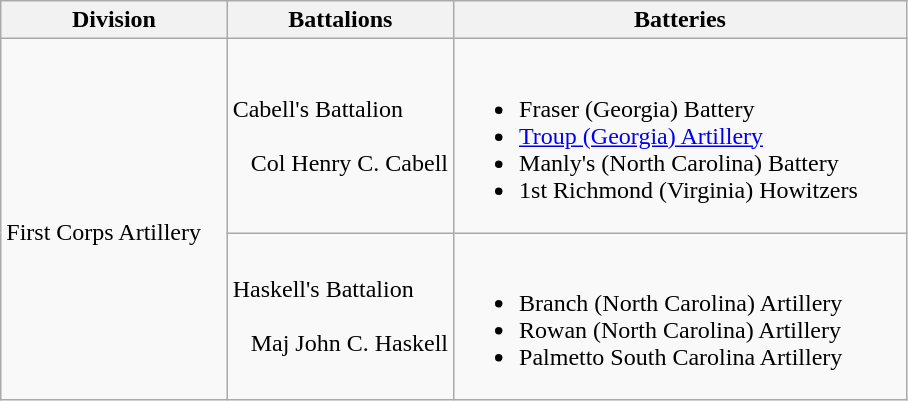<table class="wikitable">
<tr>
<th width=25%>Division</th>
<th width=25%>Battalions</th>
<th>Batteries</th>
</tr>
<tr>
<td rowspan=2><br>First Corps Artillery</td>
<td>Cabell's  Battalion<br><br>  
Col Henry C. Cabell</td>
<td><br><ul><li>Fraser (Georgia) Battery</li><li><a href='#'>Troup (Georgia) Artillery</a></li><li>Manly's (North Carolina) Battery</li><li>1st Richmond (Virginia) Howitzers</li></ul></td>
</tr>
<tr>
<td>Haskell's Battalion<br><br>  
Maj John C. Haskell</td>
<td><br><ul><li>Branch (North Carolina) Artillery</li><li>Rowan (North Carolina) Artillery</li><li>Palmetto South Carolina Artillery</li></ul></td>
</tr>
</table>
